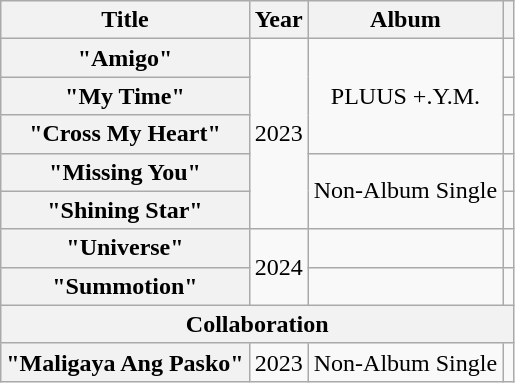<table class="wikitable plainrowheaders" style="text-align:center;">
<tr>
<th scope="col" rowspan="1">Title</th>
<th scope="col" rowspan="1">Year</th>
<th scope="col" rowspan="1">Album</th>
<th></th>
</tr>
<tr>
<th scope="row">"Amigo"</th>
<td rowspan="5">2023</td>
<td rowspan="3">PLUUS +.Y.M.</td>
<td></td>
</tr>
<tr>
<th scope="row">"My Time"</th>
<td></td>
</tr>
<tr>
<th scope="row">"Cross My Heart"</th>
<td></td>
</tr>
<tr>
<th scope="row">"Missing You"</th>
<td rowspan ="2">Non-Album Single</td>
<td></td>
</tr>
<tr>
<th scope="row">"Shining Star"</th>
<td></td>
</tr>
<tr>
<th scope="row">"Universe"</th>
<td rowspan="2">2024</td>
<td></td>
<td></td>
</tr>
<tr>
<th scope="row">"Summotion"</th>
<td></td>
<td></td>
</tr>
<tr>
<th colspan="4">Collaboration</th>
</tr>
<tr>
<th scope="row">"Maligaya Ang Pasko"<br></th>
<td>2023</td>
<td>Non-Album Single</td>
<td></td>
</tr>
</table>
